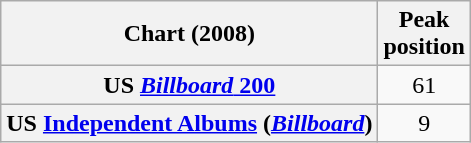<table class="wikitable sortable plainrowheaders" style="text-align:center">
<tr>
<th>Chart (2008)</th>
<th>Peak<br>position</th>
</tr>
<tr>
<th scope="row">US <a href='#'><em>Billboard</em> 200</a></th>
<td>61</td>
</tr>
<tr>
<th scope="row">US <a href='#'>Independent Albums</a> (<a href='#'><em>Billboard</em></a>)</th>
<td>9</td>
</tr>
</table>
